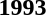<table>
<tr>
<td><strong>1993</strong><br></td>
</tr>
</table>
